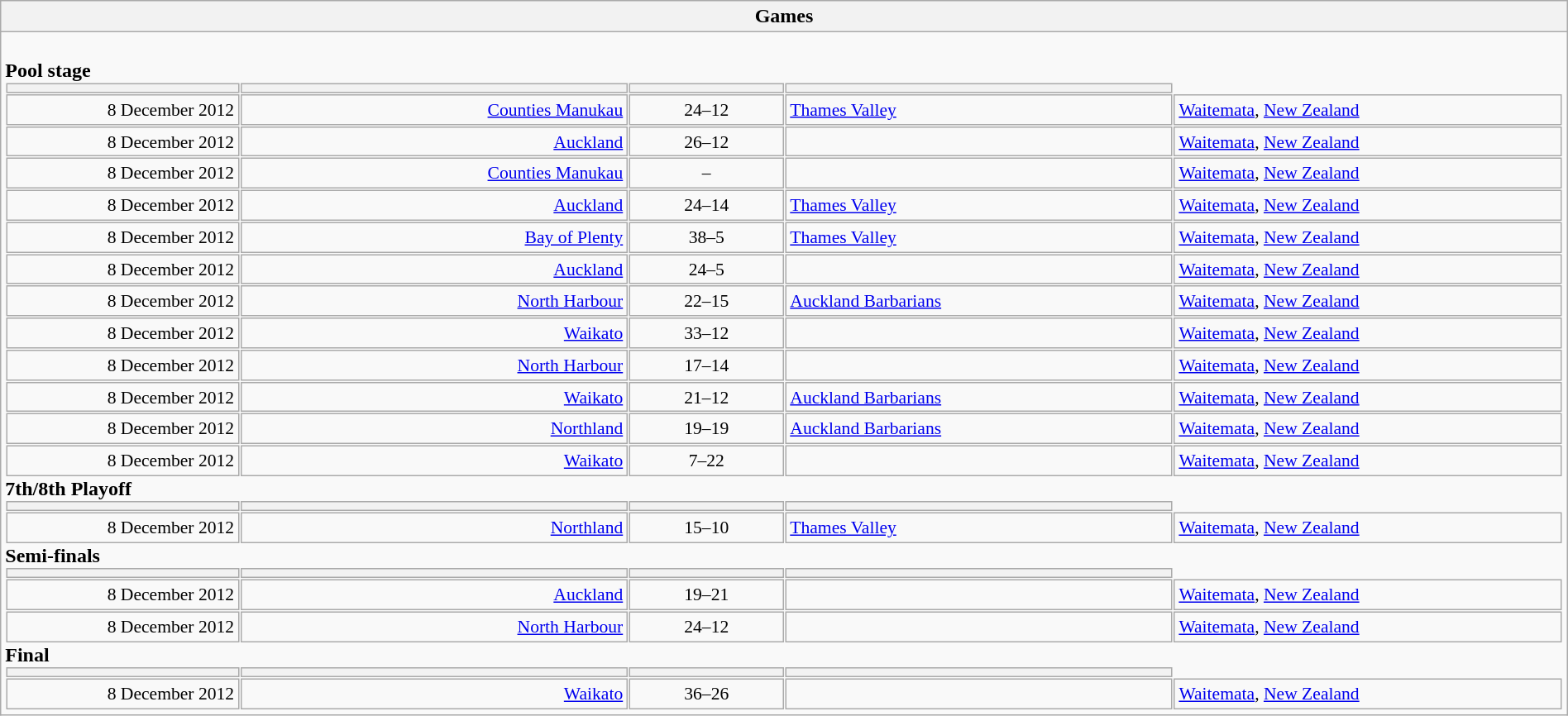<table class="wikitable collapsible collapsed" style="width:100%">
<tr>
<th>Games</th>
</tr>
<tr>
<td><br><strong>Pool stage</strong><table style="width:100%" cellspacing="1">
<tr>
<th width=15%></th>
<th width=25%></th>
<th width=10%></th>
<th width=25%></th>
</tr>
<tr style=font-size:90%>
<td align=right>8 December 2012</td>
<td align=right><a href='#'>Counties Manukau</a></td>
<td align=center>24–12</td>
<td><a href='#'>Thames Valley</a></td>
<td><a href='#'>Waitemata</a>, <a href='#'>New Zealand</a></td>
</tr>
<tr style=font-size:90%>
<td align=right>8 December 2012</td>
<td align=right><a href='#'>Auckland</a></td>
<td align=center>26–12</td>
<td></td>
<td [Waitemata Rugby Football and Sports Club><a href='#'>Waitemata</a>, <a href='#'>New Zealand</a></td>
</tr>
<tr style=font-size:90%>
<td align=right>8 December 2012</td>
<td align=right><a href='#'>Counties Manukau</a></td>
<td align=center>–</td>
<td></td>
<td><a href='#'>Waitemata</a>, <a href='#'>New Zealand</a></td>
</tr>
<tr style=font-size:90%>
<td align=right>8 December 2012</td>
<td align=right><a href='#'>Auckland</a></td>
<td align=center>24–14</td>
<td><a href='#'>Thames Valley</a></td>
<td><a href='#'>Waitemata</a>, <a href='#'>New Zealand</a></td>
</tr>
<tr style=font-size:90%>
<td align=right>8 December 2012</td>
<td align=right><a href='#'>Bay of Plenty</a></td>
<td align=center>38–5</td>
<td><a href='#'>Thames Valley</a></td>
<td><a href='#'>Waitemata</a>, <a href='#'>New Zealand</a></td>
</tr>
<tr style=font-size:90%>
<td align=right>8 December 2012</td>
<td align=right><a href='#'>Auckland</a></td>
<td align=center>24–5</td>
<td></td>
<td><a href='#'>Waitemata</a>, <a href='#'>New Zealand</a></td>
</tr>
<tr style=font-size:90%>
<td align=right>8 December 2012</td>
<td align=right><a href='#'>North Harbour</a></td>
<td align=center>22–15</td>
<td><a href='#'>Auckland Barbarians</a></td>
<td><a href='#'>Waitemata</a>, <a href='#'>New Zealand</a></td>
</tr>
<tr style=font-size:90%>
<td align=right>8 December 2012</td>
<td align=right><a href='#'>Waikato</a></td>
<td align=center>33–12</td>
<td></td>
<td><a href='#'>Waitemata</a>, <a href='#'>New Zealand</a></td>
</tr>
<tr style=font-size:90%>
<td align=right>8 December 2012</td>
<td align=right><a href='#'>North Harbour</a></td>
<td align=center>17–14</td>
<td></td>
<td><a href='#'>Waitemata</a>, <a href='#'>New Zealand</a></td>
</tr>
<tr style=font-size:90%>
<td align=right>8 December 2012</td>
<td align=right><a href='#'>Waikato</a></td>
<td align=center>21–12</td>
<td><a href='#'>Auckland Barbarians</a></td>
<td><a href='#'>Waitemata</a>, <a href='#'>New Zealand</a></td>
</tr>
<tr style=font-size:90%>
<td align=right>8 December 2012</td>
<td align=right><a href='#'>Northland</a></td>
<td align=center>19–19</td>
<td><a href='#'>Auckland Barbarians</a></td>
<td><a href='#'>Waitemata</a>, <a href='#'>New Zealand</a></td>
</tr>
<tr style=font-size:90%>
<td align=right>8 December 2012</td>
<td align=right><a href='#'>Waikato</a></td>
<td align=center>7–22</td>
<td></td>
<td><a href='#'>Waitemata</a>, <a href='#'>New Zealand</a></td>
</tr>
</table>
<strong>7th/8th Playoff</strong><table style="width:100%" cellspacing="1">
<tr>
<th width=15%></th>
<th width=25%></th>
<th width=10%></th>
<th width=25%></th>
</tr>
<tr style=font-size:90%>
<td align=right>8 December 2012</td>
<td align=right><a href='#'>Northland</a></td>
<td align=center>15–10</td>
<td><a href='#'>Thames Valley</a></td>
<td><a href='#'>Waitemata</a>, <a href='#'>New Zealand</a></td>
</tr>
</table>
<strong>Semi-finals</strong><table style="width:100%" cellspacing="1">
<tr>
<th width=15%></th>
<th width=25%></th>
<th width=10%></th>
<th width=25%></th>
</tr>
<tr style=font-size:90%>
<td align=right>8 December 2012</td>
<td align=right><a href='#'>Auckland</a></td>
<td align=center>19–21</td>
<td></td>
<td><a href='#'>Waitemata</a>, <a href='#'>New Zealand</a></td>
</tr>
<tr style=font-size:90%>
<td align=right>8 December 2012</td>
<td align=right><a href='#'>North Harbour</a></td>
<td align=center>24–12</td>
<td></td>
<td><a href='#'>Waitemata</a>, <a href='#'>New Zealand</a></td>
</tr>
</table>
<strong>Final</strong><table style="width:100%" cellspacing="1">
<tr>
<th width=15%></th>
<th width=25%></th>
<th width=10%></th>
<th width=25%></th>
</tr>
<tr style=font-size:90%>
<td align=right>8 December 2012</td>
<td align=right><a href='#'>Waikato</a></td>
<td align=center>36–26</td>
<td></td>
<td><a href='#'>Waitemata</a>, <a href='#'>New Zealand</a></td>
</tr>
</table>
</td>
</tr>
</table>
